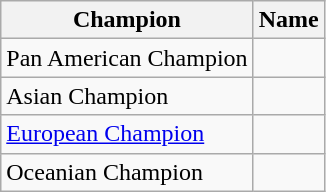<table class="wikitable">
<tr>
<th>Champion</th>
<th>Name</th>
</tr>
<tr>
<td>Pan American Champion</td>
<td></td>
</tr>
<tr>
<td>Asian Champion</td>
<td></td>
</tr>
<tr>
<td><a href='#'>European Champion</a></td>
<td></td>
</tr>
<tr>
<td>Oceanian Champion</td>
<td></td>
</tr>
</table>
